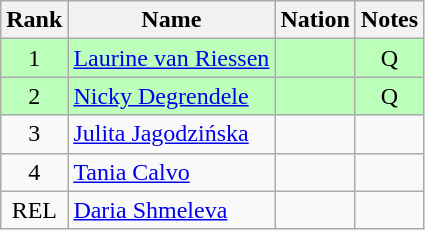<table class="wikitable sortable" style="text-align:center">
<tr>
<th>Rank</th>
<th>Name</th>
<th>Nation</th>
<th>Notes</th>
</tr>
<tr bgcolor=bbffbb>
<td>1</td>
<td align=left><a href='#'>Laurine van Riessen</a></td>
<td align=left></td>
<td>Q</td>
</tr>
<tr bgcolor=bbffbb>
<td>2</td>
<td align=left><a href='#'>Nicky Degrendele</a></td>
<td align=left></td>
<td>Q</td>
</tr>
<tr>
<td>3</td>
<td align=left><a href='#'>Julita Jagodzińska</a></td>
<td align=left></td>
<td></td>
</tr>
<tr>
<td>4</td>
<td align=left><a href='#'>Tania Calvo</a></td>
<td align=left></td>
<td></td>
</tr>
<tr>
<td>REL</td>
<td align=left><a href='#'>Daria Shmeleva</a></td>
<td align=left></td>
<td></td>
</tr>
</table>
